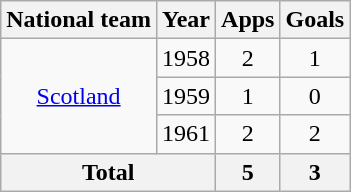<table class=wikitable style="text-align: center">
<tr>
<th>National team</th>
<th>Year</th>
<th>Apps</th>
<th>Goals</th>
</tr>
<tr>
<td rowspan=3><a href='#'>Scotland</a></td>
<td>1958</td>
<td>2</td>
<td>1</td>
</tr>
<tr>
<td>1959</td>
<td>1</td>
<td>0</td>
</tr>
<tr>
<td>1961</td>
<td>2</td>
<td>2</td>
</tr>
<tr>
<th colspan=2>Total</th>
<th>5</th>
<th>3</th>
</tr>
</table>
